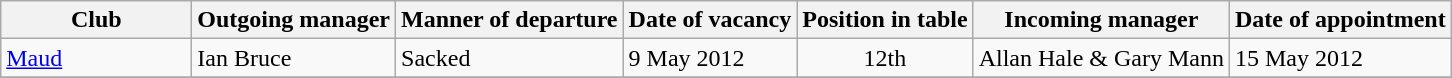<table class="wikitable">
<tr>
<th width=120>Club</th>
<th>Outgoing manager</th>
<th>Manner of departure</th>
<th>Date of vacancy</th>
<th>Position in table</th>
<th>Incoming manager</th>
<th>Date of appointment</th>
</tr>
<tr>
<td><a href='#'>Maud</a></td>
<td>Ian Bruce</td>
<td>Sacked</td>
<td>9 May 2012</td>
<td align="center">12th</td>
<td>Allan Hale & Gary Mann </td>
<td>15 May 2012</td>
</tr>
<tr>
</tr>
</table>
